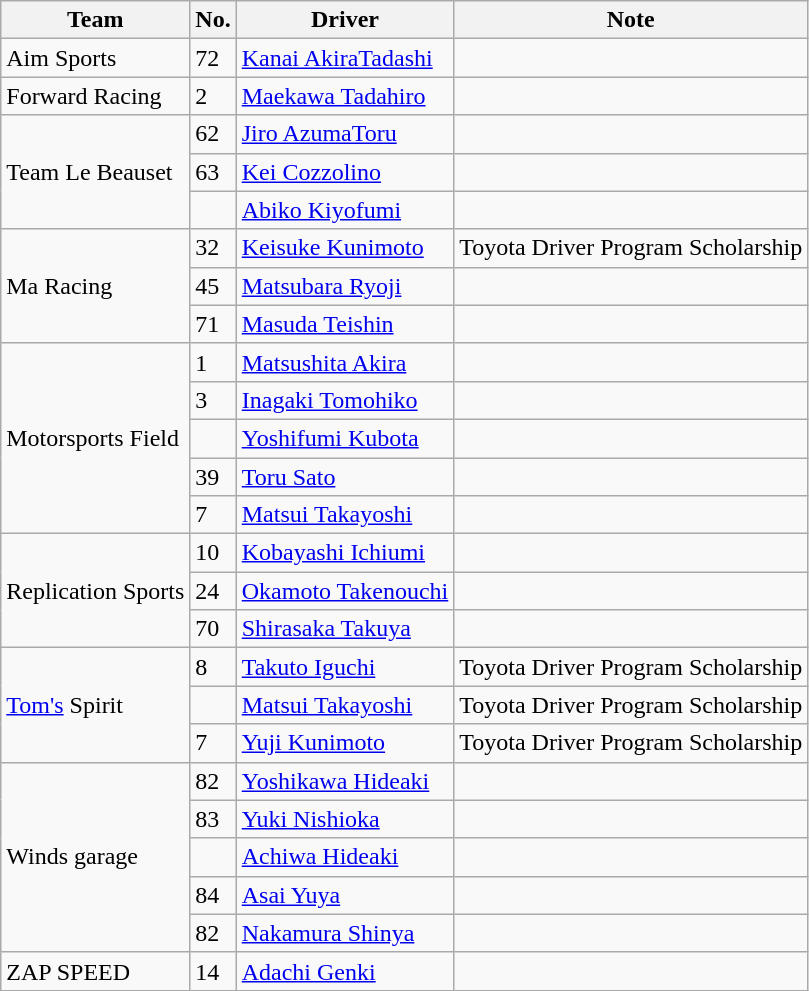<table class="wikitable">
<tr>
<th>Team</th>
<th>No.</th>
<th>Driver</th>
<th>Note</th>
</tr>
<tr>
<td> Aim Sports</td>
<td>72</td>
<td> <a href='#'>Kanai AkiraTadashi</a></td>
<td></td>
</tr>
<tr>
<td> Forward Racing</td>
<td>2</td>
<td> <a href='#'>Maekawa Tadahiro</a></td>
<td></td>
</tr>
<tr>
<td rowspan=3> Team Le Beauset</td>
<td>62</td>
<td> <a href='#'>Jiro AzumaToru</a></td>
<td></td>
</tr>
<tr>
<td>63</td>
<td> <a href='#'>Kei Cozzolino</a></td>
<td></td>
</tr>
<tr>
<td></td>
<td> <a href='#'>Abiko Kiyofumi</a></td>
<td></td>
</tr>
<tr>
<td rowspan=3> Ma Racing</td>
<td>32</td>
<td> <a href='#'>Keisuke Kunimoto</a></td>
<td>Toyota Driver Program Scholarship</td>
</tr>
<tr>
<td>45</td>
<td> <a href='#'>Matsubara Ryoji</a></td>
<td></td>
</tr>
<tr>
<td>71</td>
<td> <a href='#'>Masuda Teishin</a></td>
<td></td>
</tr>
<tr>
<td rowspan=5> Motorsports Field</td>
<td>1</td>
<td> <a href='#'>Matsushita Akira</a></td>
<td></td>
</tr>
<tr>
<td>3</td>
<td> <a href='#'>Inagaki Tomohiko</a></td>
<td></td>
</tr>
<tr>
<td></td>
<td> <a href='#'>Yoshifumi Kubota</a></td>
<td></td>
</tr>
<tr>
<td>39</td>
<td> <a href='#'>Toru Sato</a></td>
<td></td>
</tr>
<tr>
<td>7</td>
<td> <a href='#'>Matsui Takayoshi</a></td>
<td></td>
</tr>
<tr>
<td rowspan=3> Replication Sports</td>
<td>10</td>
<td> <a href='#'>Kobayashi Ichiumi</a></td>
<td></td>
</tr>
<tr>
<td>24</td>
<td> <a href='#'>Okamoto Takenouchi</a></td>
<td></td>
</tr>
<tr>
<td>70</td>
<td> <a href='#'>Shirasaka Takuya</a></td>
<td></td>
</tr>
<tr>
<td rowspan=3> <a href='#'>Tom's</a> Spirit</td>
<td>8</td>
<td> <a href='#'>Takuto Iguchi</a></td>
<td>Toyota Driver Program Scholarship</td>
</tr>
<tr>
<td></td>
<td> <a href='#'>Matsui Takayoshi</a></td>
<td>Toyota Driver Program Scholarship</td>
</tr>
<tr>
<td>7</td>
<td> <a href='#'>Yuji Kunimoto</a></td>
<td>Toyota Driver Program Scholarship</td>
</tr>
<tr>
<td rowspan=5> Winds garage</td>
<td>82</td>
<td> <a href='#'>Yoshikawa Hideaki</a></td>
<td></td>
</tr>
<tr>
<td>83</td>
<td> <a href='#'>Yuki Nishioka</a></td>
<td></td>
</tr>
<tr>
<td></td>
<td> <a href='#'>Achiwa Hideaki</a></td>
<td></td>
</tr>
<tr>
<td>84</td>
<td> <a href='#'>Asai Yuya</a></td>
<td></td>
</tr>
<tr>
<td>82</td>
<td> <a href='#'>Nakamura Shinya</a></td>
<td></td>
</tr>
<tr>
<td> ZAP SPEED</td>
<td>14</td>
<td> <a href='#'>Adachi Genki</a></td>
<td></td>
</tr>
</table>
